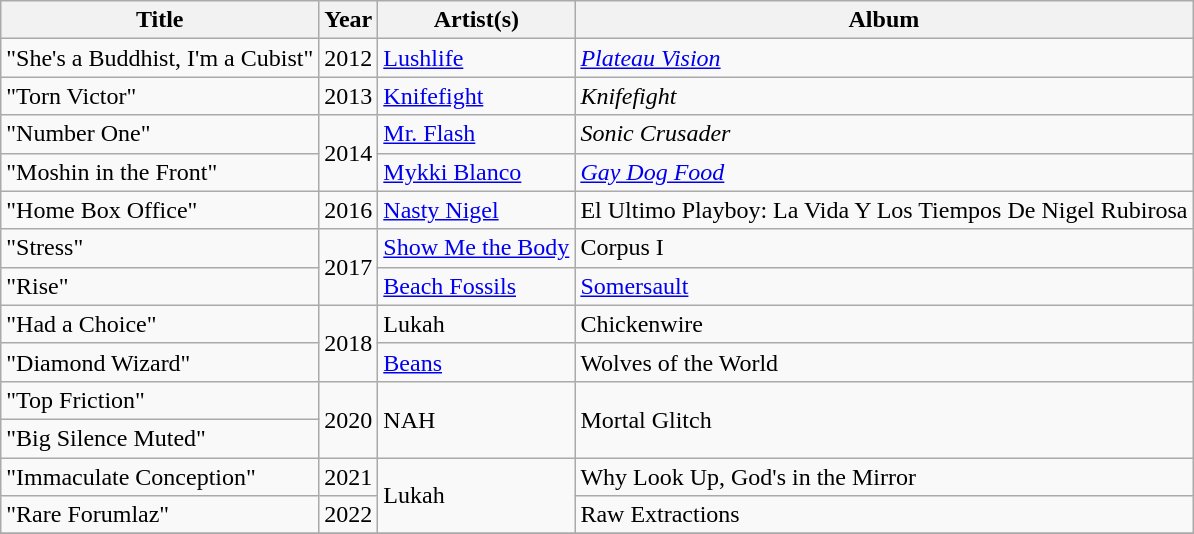<table class="wikitable">
<tr>
<th>Title</th>
<th>Year</th>
<th>Artist(s)</th>
<th>Album</th>
</tr>
<tr>
<td>"She's a Buddhist, I'm a Cubist"</td>
<td>2012</td>
<td><a href='#'>Lushlife</a></td>
<td><em><a href='#'>Plateau Vision</a></em></td>
</tr>
<tr>
<td>"Torn Victor"</td>
<td>2013</td>
<td><a href='#'>Knifefight</a></td>
<td><em>Knifefight</em></td>
</tr>
<tr>
<td>"Number One"</td>
<td rowspan=2>2014</td>
<td><a href='#'>Mr. Flash</a></td>
<td><em>Sonic Crusader</em></td>
</tr>
<tr>
<td>"Moshin in the Front"</td>
<td><a href='#'>Mykki Blanco</a></td>
<td><em><a href='#'>Gay Dog Food</a></td>
</tr>
<tr>
<td>"Home Box Office"</td>
<td>2016</td>
<td><a href='#'>Nasty Nigel</a></td>
<td></em>El Ultimo Playboy: La Vida Y Los Tiempos De Nigel Rubirosa<em></td>
</tr>
<tr>
<td>"Stress"</td>
<td rowspan=2>2017</td>
<td><a href='#'>Show Me the Body</a></td>
<td></em>Corpus I<em></td>
</tr>
<tr>
<td>"Rise"</td>
<td><a href='#'>Beach Fossils</a></td>
<td></em><a href='#'>Somersault</a><em></td>
</tr>
<tr>
<td>"Had a Choice"</td>
<td rowspan=2>2018</td>
<td>Lukah</td>
<td></em>Chickenwire<em></td>
</tr>
<tr>
<td>"Diamond Wizard"</td>
<td><a href='#'>Beans</a></td>
<td></em>Wolves of the World<em></td>
</tr>
<tr>
<td>"Top Friction"</td>
<td rowspan=2>2020</td>
<td rowspan=2>NAH</td>
<td rowspan=2></em>Mortal Glitch<em></td>
</tr>
<tr>
<td>"Big Silence Muted"</td>
</tr>
<tr>
<td>"Immaculate Conception"</td>
<td>2021</td>
<td rowspan=2>Lukah</td>
<td></em>Why Look Up, God's in the Mirror <em></td>
</tr>
<tr>
<td>"Rare Forumlaz"</td>
<td>2022</td>
<td></em>Raw Extractions<em></td>
</tr>
<tr>
</tr>
</table>
